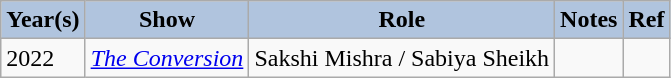<table class="wikitable sortable">
<tr>
<th style="background:#B0C4DE;">Year(s)</th>
<th style="background:#B0C4DE;">Show</th>
<th style="background:#B0C4DE;">Role</th>
<th style="background:#B0C4DE;">Notes</th>
<th style="background:#B0C4DE;">Ref</th>
</tr>
<tr>
<td>2022</td>
<td><em><a href='#'>The Conversion</a></em></td>
<td>Sakshi Mishra / Sabiya Sheikh</td>
<td></td>
<td></td>
</tr>
</table>
